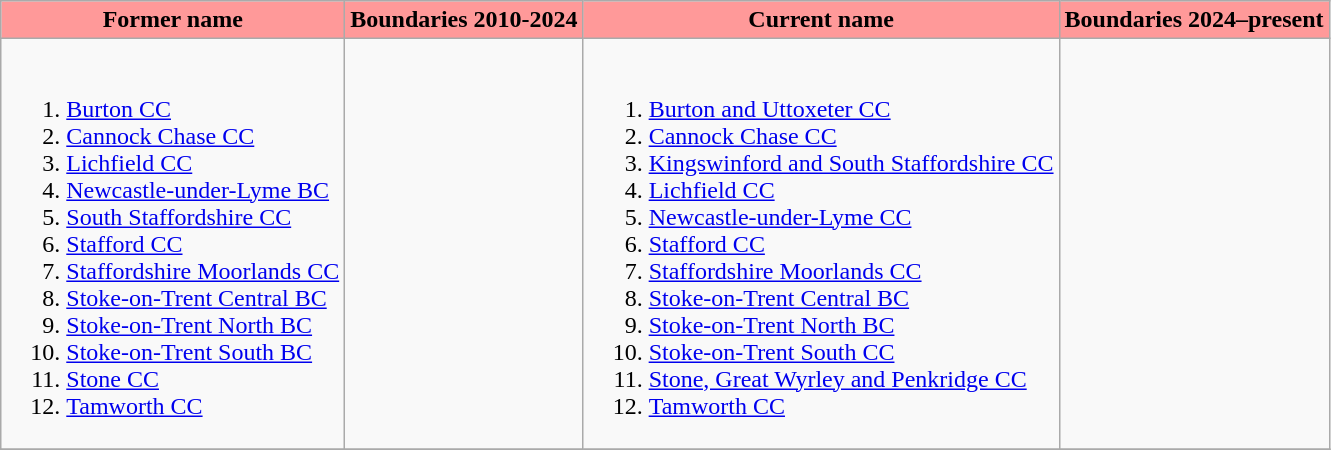<table class="wikitable">
<tr>
<th style="background-color:#ff9999">Former name</th>
<th style="background-color:#ff9999">Boundaries 2010-2024</th>
<th style="background-color:#ff9999">Current name</th>
<th style="background-color:#ff9999">Boundaries 2024–present</th>
</tr>
<tr>
<td><br><ol><li><a href='#'>Burton CC</a></li><li><a href='#'>Cannock Chase CC</a></li><li><a href='#'>Lichfield CC</a></li><li><a href='#'>Newcastle-under-Lyme BC</a></li><li><a href='#'>South Staffordshire CC</a></li><li><a href='#'>Stafford CC</a></li><li><a href='#'>Staffordshire Moorlands CC</a></li><li><a href='#'>Stoke-on-Trent Central BC</a></li><li><a href='#'>Stoke-on-Trent North BC</a></li><li><a href='#'>Stoke-on-Trent South BC</a></li><li><a href='#'>Stone CC</a></li><li><a href='#'>Tamworth CC</a></li></ol></td>
<td></td>
<td><br><ol><li><a href='#'>Burton and Uttoxeter CC</a></li><li><a href='#'>Cannock Chase CC</a></li><li><a href='#'>Kingswinford and South Staffordshire CC</a></li><li><a href='#'>Lichfield CC</a></li><li><a href='#'>Newcastle-under-Lyme CC</a></li><li><a href='#'>Stafford CC</a></li><li><a href='#'>Staffordshire Moorlands CC</a></li><li><a href='#'>Stoke-on-Trent Central BC</a></li><li><a href='#'>Stoke-on-Trent North BC</a></li><li><a href='#'>Stoke-on-Trent South CC</a></li><li><a href='#'>Stone, Great Wyrley and Penkridge CC</a></li><li><a href='#'>Tamworth CC</a></li></ol></td>
<td></td>
</tr>
<tr>
</tr>
</table>
